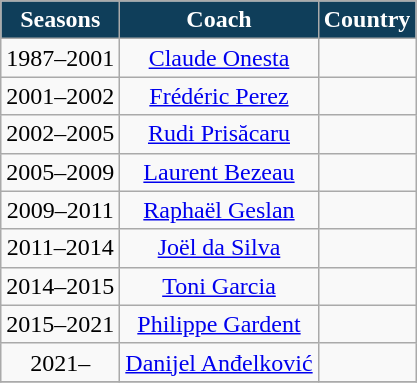<table class="wikitable" style="text-align: center;">
<tr>
<th style="color:white; background:#0F3E5A">Seasons</th>
<th style="color:white; background:#0F3E5A">Coach</th>
<th style="color:white; background:#0F3E5A">Country</th>
</tr>
<tr>
<td style="text-align: center">1987–2001</td>
<td style="text-align: center"><a href='#'>Claude Onesta</a></td>
<td style="text-align: center"></td>
</tr>
<tr>
<td style="text-align: center">2001–2002</td>
<td style="text-align: center"><a href='#'>Frédéric Perez</a></td>
<td style="text-align: center"></td>
</tr>
<tr>
<td style="text-align: center">2002–2005</td>
<td style="text-align: center"><a href='#'>Rudi Prisăcaru</a></td>
<td style="text-align: center"></td>
</tr>
<tr>
<td style="text-align: center">2005–2009</td>
<td style="text-align: center"><a href='#'>Laurent Bezeau</a></td>
<td style="text-align: center"></td>
</tr>
<tr>
<td style="text-align: center">2009–2011</td>
<td style="text-align: center"><a href='#'>Raphaël Geslan</a></td>
<td style="text-align: center"></td>
</tr>
<tr>
<td style="text-align: center">2011–2014</td>
<td style="text-align: center"><a href='#'>Joël da Silva</a></td>
<td style="text-align: center"></td>
</tr>
<tr>
<td style="text-align: center">2014–2015</td>
<td style="text-align: center"><a href='#'>Toni Garcia</a></td>
<td style="text-align: center"></td>
</tr>
<tr>
<td style="text-align: center">2015–2021</td>
<td style="text-align: center"><a href='#'>Philippe Gardent</a></td>
<td style="text-align: center"></td>
</tr>
<tr>
<td style="text-align: center">2021–</td>
<td style="text-align: center"><a href='#'>Danijel Anđelković</a></td>
<td style="text-align: center"></td>
</tr>
<tr>
</tr>
</table>
